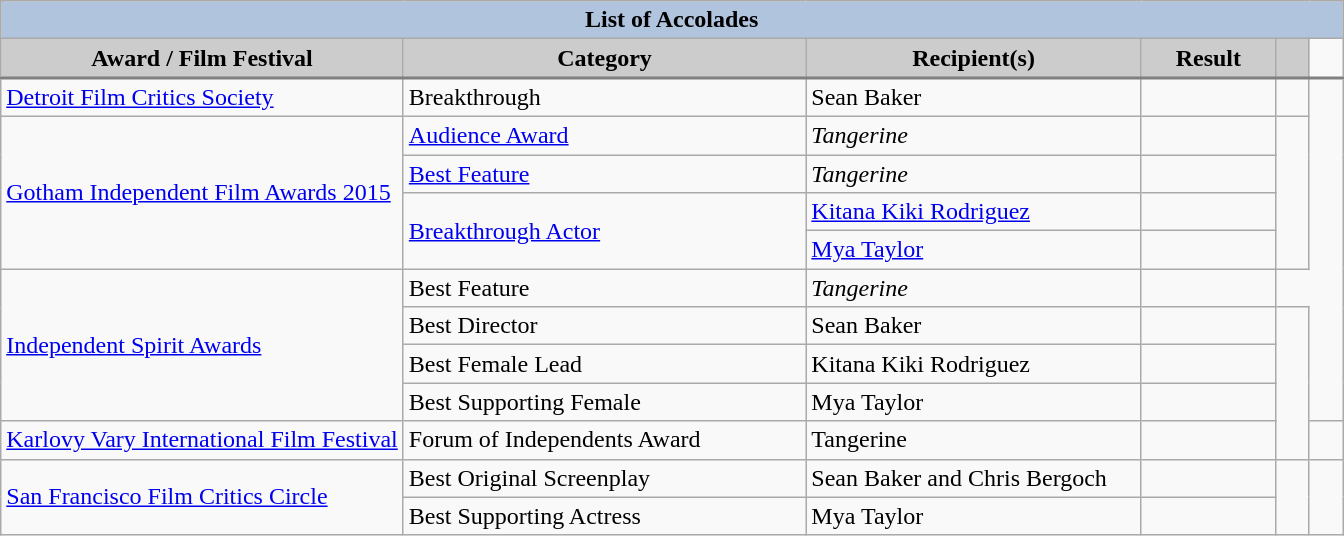<table class="wikitable">
<tr style="text-align:center;">
<th colspan="6" style="background:#B0C4DE;">List of Accolades</th>
</tr>
<tr style="text-align:center;">
<th style="background:#ccc;" width="30%">Award / Film Festival</th>
<th style="background:#ccc;" width="30%">Category</th>
<th style="background:#ccc;" width="25%">Recipient(s)</th>
<th style="background:#ccc;" width="10%">Result</th>
<th style="background:#ccc;" class="unsortable"></th>
</tr>
<tr style="border-top:2px solid gray;">
<td><a href='#'>Detroit Film Critics Society</a></td>
<td>Breakthrough</td>
<td>Sean Baker</td>
<td></td>
<td style="text-align:center;"></td>
</tr>
<tr>
<td rowspan="4"><a href='#'>Gotham Independent Film Awards 2015</a></td>
<td><a href='#'>Audience Award</a></td>
<td><em>Tangerine</em></td>
<td></td>
<td rowspan="4" style="text-align:center;"></td>
</tr>
<tr>
<td><a href='#'>Best Feature</a></td>
<td><em>Tangerine</em></td>
<td></td>
</tr>
<tr>
<td rowspan="2"><a href='#'>Breakthrough Actor</a></td>
<td><a href='#'>Kitana Kiki Rodriguez</a></td>
<td></td>
</tr>
<tr>
<td><a href='#'>Mya Taylor</a></td>
<td></td>
</tr>
<tr>
<td rowspan="4"><a href='#'>Independent Spirit Awards</a></td>
<td>Best Feature</td>
<td><em>Tangerine</em></td>
<td></td>
</tr>
<tr>
<td>Best Director</td>
<td>Sean Baker</td>
<td></td>
<td rowspan="4" style="text-align:center;"></td>
</tr>
<tr>
<td>Best Female Lead</td>
<td>Kitana Kiki Rodriguez</td>
<td></td>
</tr>
<tr>
<td>Best Supporting Female</td>
<td>Mya Taylor</td>
<td></td>
</tr>
<tr>
<td><a href='#'>Karlovy Vary International Film Festival</a></td>
<td>Forum of Independents Award</td>
<td>Tangerine</td>
<td></td>
<td></td>
</tr>
<tr>
<td rowspan="2"><a href='#'>San Francisco Film Critics Circle</a></td>
<td>Best Original Screenplay</td>
<td>Sean Baker and Chris Bergoch</td>
<td></td>
<td rowspan="2"></td>
</tr>
<tr>
<td>Best Supporting Actress</td>
<td>Mya Taylor</td>
<td></td>
</tr>
</table>
